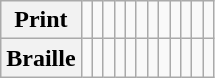<table class="wikitable" style="text-align:center">
<tr>
<th>Print</th>
<td><span></span></td>
<td><span></span></td>
<td><span></span></td>
<td><span></span></td>
<td><span></span></td>
<td><span></span></td>
<td><span></span></td>
<td><span></span></td>
<td><span></span></td>
<td><span></span></td>
<td><span></span></td>
<td><span></span></td>
</tr>
<tr>
<th>Braille</th>
<td></td>
<td></td>
<td></td>
<td></td>
<td></td>
<td></td>
<td></td>
<td></td>
<td></td>
<td></td>
<td></td>
<td></td>
</tr>
</table>
